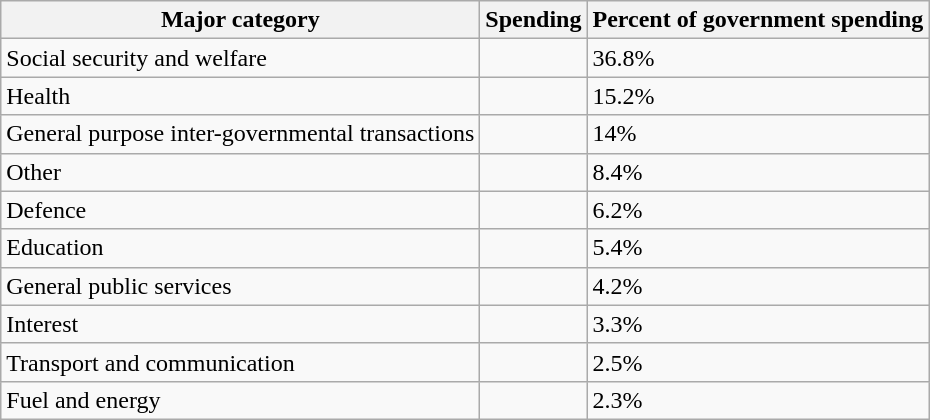<table class="wikitable sortable">
<tr>
<th>Major category</th>
<th>Spending</th>
<th>Percent of government spending</th>
</tr>
<tr>
<td>Social security and welfare</td>
<td></td>
<td>36.8%</td>
</tr>
<tr>
<td>Health</td>
<td></td>
<td>15.2%</td>
</tr>
<tr>
<td>General purpose inter-governmental transactions</td>
<td></td>
<td>14%</td>
</tr>
<tr>
<td>Other</td>
<td></td>
<td>8.4%</td>
</tr>
<tr>
<td>Defence</td>
<td></td>
<td>6.2%</td>
</tr>
<tr>
<td>Education</td>
<td></td>
<td>5.4%</td>
</tr>
<tr>
<td>General public services</td>
<td></td>
<td>4.2%</td>
</tr>
<tr>
<td>Interest</td>
<td></td>
<td>3.3%</td>
</tr>
<tr>
<td>Transport and communication</td>
<td></td>
<td>2.5%</td>
</tr>
<tr>
<td>Fuel and energy</td>
<td></td>
<td>2.3%</td>
</tr>
</table>
